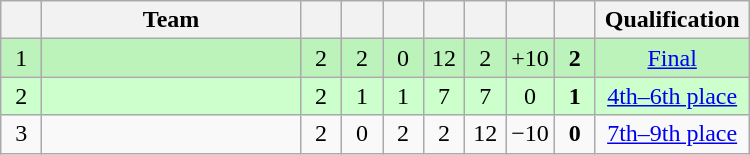<table class="wikitable" style="text-align:center;">
<tr>
<th width=20></th>
<th width=165>Team</th>
<th width=20></th>
<th width=20></th>
<th width=20></th>
<th width=20></th>
<th width=20></th>
<th width=20></th>
<th width=20></th>
<th width=95>Qualification</th>
</tr>
<tr bgcolor=bbf3bb>
<td>1</td>
<td align="left"></td>
<td>2</td>
<td>2</td>
<td>0</td>
<td>12</td>
<td>2</td>
<td>+10</td>
<td><strong>2</strong></td>
<td><a href='#'>Final</a></td>
</tr>
<tr bgcolor=ccffcc>
<td>2</td>
<td align="left"></td>
<td>2</td>
<td>1</td>
<td>1</td>
<td>7</td>
<td>7</td>
<td>0</td>
<td><strong>1</strong></td>
<td><a href='#'>4th–6th place</a></td>
</tr>
<tr>
<td>3</td>
<td align="left"></td>
<td>2</td>
<td>0</td>
<td>2</td>
<td>2</td>
<td>12</td>
<td>−10</td>
<td><strong>0</strong></td>
<td><a href='#'>7th–9th place</a></td>
</tr>
</table>
